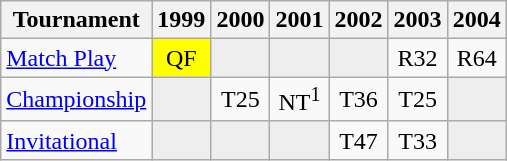<table class="wikitable" style="text-align:center;">
<tr>
<th>Tournament</th>
<th>1999</th>
<th>2000</th>
<th>2001</th>
<th>2002</th>
<th>2003</th>
<th>2004</th>
</tr>
<tr>
<td align="left"><a href='#'>Match Play</a></td>
<td style="background:yellow;">QF</td>
<td style="background:#eeeeee;"></td>
<td style="background:#eeeeee;"></td>
<td style="background:#eeeeee;"></td>
<td>R32</td>
<td>R64</td>
</tr>
<tr>
<td align="left"><a href='#'>Championship</a></td>
<td style="background:#eeeeee;"></td>
<td>T25</td>
<td>NT<sup>1</sup></td>
<td>T36</td>
<td>T25</td>
<td style="background:#eeeeee;"></td>
</tr>
<tr>
<td align="left"><a href='#'>Invitational</a></td>
<td style="background:#eeeeee;"></td>
<td style="background:#eeeeee;"></td>
<td style="background:#eeeeee;"></td>
<td>T47</td>
<td>T33</td>
<td style="background:#eeeeee;"></td>
</tr>
</table>
